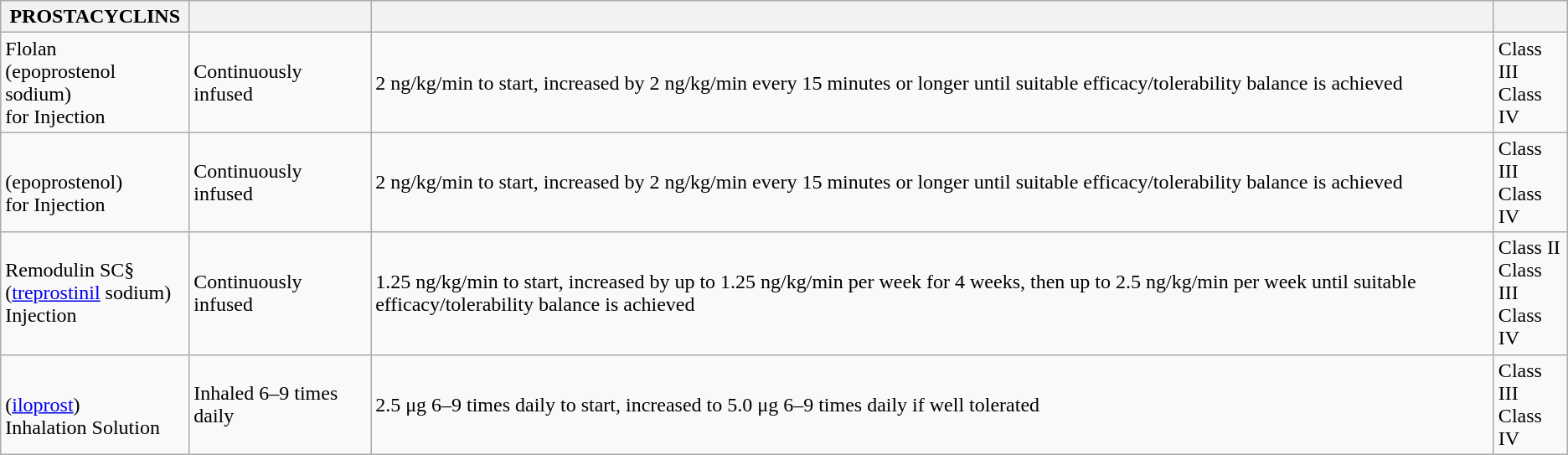<table class="wikitable">
<tr>
<th>PROSTACYCLINS</th>
<th></th>
<th></th>
<th></th>
</tr>
<tr>
<td>Flolan<br>(epoprostenol sodium)<br>for Injection</td>
<td>Continuously infused</td>
<td>2 ng/kg/min to start, increased by 2 ng/kg/min every 15 minutes or longer until suitable efficacy/tolerability balance is achieved</td>
<td>Class III<br>Class IV</td>
</tr>
<tr>
<td><br>(epoprostenol)<br>for Injection</td>
<td>Continuously infused</td>
<td>2 ng/kg/min to start, increased by 2 ng/kg/min every 15 minutes or longer until suitable efficacy/tolerability balance is achieved</td>
<td>Class III<br>Class IV</td>
</tr>
<tr>
<td>Remodulin SC§<br>(<a href='#'>treprostinil</a> sodium)<br>Injection</td>
<td>Continuously infused</td>
<td>1.25 ng/kg/min to start, increased by up to 1.25 ng/kg/min per week for 4 weeks, then up to 2.5 ng/kg/min per week until suitable efficacy/tolerability balance is achieved</td>
<td>Class II<br>Class III<br>Class IV</td>
</tr>
<tr>
<td><br>(<a href='#'>iloprost</a>)<br>Inhalation Solution</td>
<td>Inhaled 6–9 times daily</td>
<td>2.5 μg 6–9 times daily to start, increased to 5.0 μg 6–9 times daily if well tolerated</td>
<td>Class III<br>Class IV</td>
</tr>
</table>
